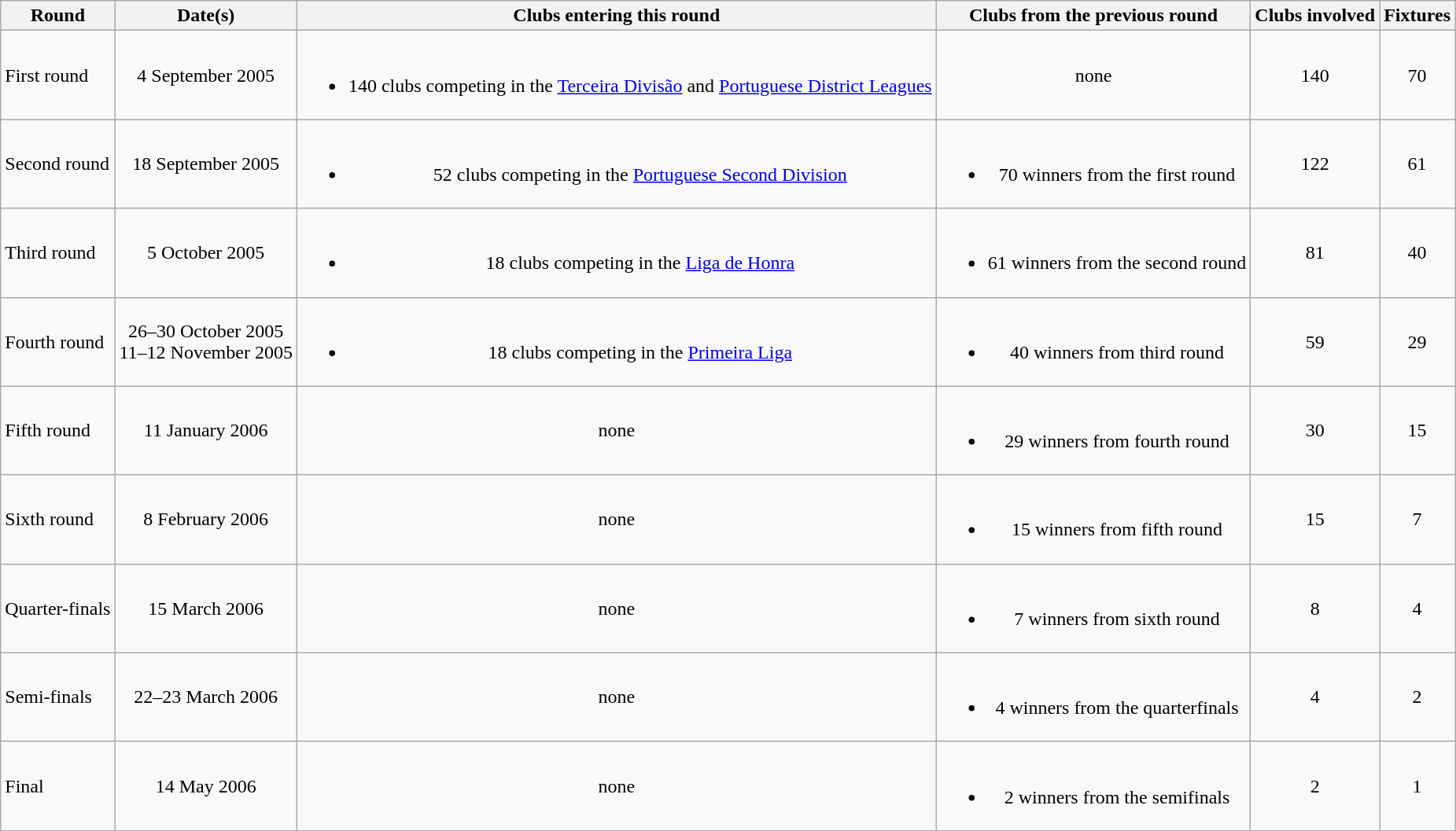<table class="wikitable" style="text-align:center">
<tr>
<th>Round</th>
<th>Date(s)</th>
<th>Clubs entering this round</th>
<th>Clubs from the previous round</th>
<th>Clubs involved</th>
<th>Fixtures</th>
</tr>
<tr>
<td align="left">First round</td>
<td>4 September 2005</td>
<td><br><ul><li>140 clubs competing in the <a href='#'>Terceira Divisão</a> and <a href='#'>Portuguese District Leagues</a></li></ul></td>
<td>none</td>
<td>140</td>
<td>70</td>
</tr>
<tr>
<td align="left">Second round </td>
<td>18 September 2005</td>
<td><br><ul><li>52 clubs competing in the <a href='#'>Portuguese Second Division</a></li></ul></td>
<td><br><ul><li>70 winners from the first round</li></ul></td>
<td>122</td>
<td>61</td>
</tr>
<tr>
<td align="left">Third round</td>
<td>5 October 2005</td>
<td><br><ul><li>18 clubs competing in the <a href='#'>Liga de Honra</a></li></ul></td>
<td><br><ul><li>61 winners from the second round</li></ul></td>
<td>81</td>
<td>40</td>
</tr>
<tr>
<td align="left">Fourth round</td>
<td>26–30 October 2005<br>11–12 November 2005</td>
<td><br><ul><li>18 clubs competing in the <a href='#'>Primeira Liga</a></li></ul></td>
<td><br><ul><li>40 winners from third round</li></ul></td>
<td>59</td>
<td>29</td>
</tr>
<tr>
<td align="left">Fifth round</td>
<td>11 January 2006</td>
<td>none</td>
<td><br><ul><li>29 winners from fourth round</li></ul></td>
<td>30</td>
<td>15</td>
</tr>
<tr>
<td align="left">Sixth round</td>
<td>8 February 2006</td>
<td>none</td>
<td><br><ul><li>15 winners from fifth round</li></ul></td>
<td>15</td>
<td>7</td>
</tr>
<tr>
<td align="left">Quarter-finals</td>
<td>15 March 2006</td>
<td>none</td>
<td><br><ul><li>7 winners from sixth round</li></ul></td>
<td>8</td>
<td>4</td>
</tr>
<tr>
<td align="left">Semi-finals</td>
<td>22–23 March 2006</td>
<td>none</td>
<td><br><ul><li>4 winners from the quarterfinals</li></ul></td>
<td>4</td>
<td>2</td>
</tr>
<tr>
<td align="left">Final</td>
<td>14 May 2006</td>
<td>none</td>
<td><br><ul><li>2 winners from the semifinals</li></ul></td>
<td>2</td>
<td>1</td>
</tr>
</table>
